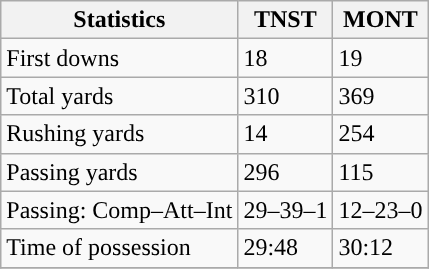<table class="wikitable" style="float: left;">
<tr>
<th>Statistics</th>
<th>TNST</th>
<th>MONT</th>
</tr>
<tr>
<td>First downs</td>
<td>18</td>
<td>19</td>
</tr>
<tr>
<td>Total yards</td>
<td>310</td>
<td>369</td>
</tr>
<tr>
<td>Rushing yards</td>
<td>14</td>
<td>254</td>
</tr>
<tr>
<td>Passing yards</td>
<td>296</td>
<td>115</td>
</tr>
<tr>
<td>Passing: Comp–Att–Int</td>
<td>29–39–1</td>
<td>12–23–0</td>
</tr>
<tr>
<td>Time of possession</td>
<td>29:48</td>
<td>30:12</td>
</tr>
<tr>
</tr>
</table>
